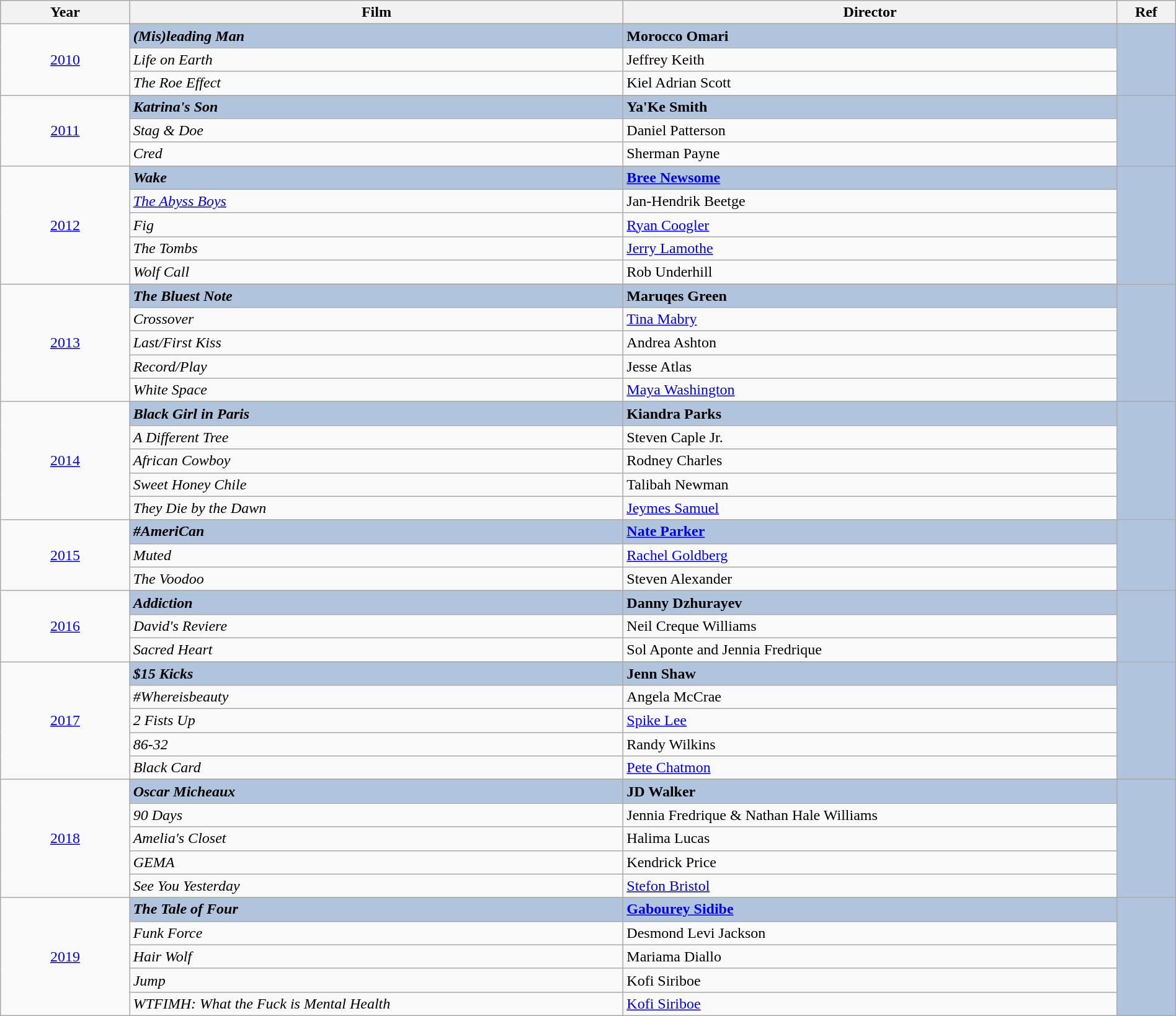<table class="wikitable" style="width:100%;">
<tr style="background:#bebebe;">
<th style="width:11%;">Year</th>
<th style="width:42%;">Film</th>
<th style="width:42%;">Director</th>
<th style="width:5%;">Ref</th>
</tr>
<tr>
<td rowspan="4" align="center"><a href='#'>2010</a></td>
</tr>
<tr style="background:#B0C4DE">
<td><strong><em>(Mis)leading Man</em></strong></td>
<td><strong>Morocco Omari</strong></td>
<td rowspan="4" align="center"></td>
</tr>
<tr>
<td><em>Life on Earth</em></td>
<td>Jeffrey Keith</td>
</tr>
<tr>
<td><em>The Roe Effect</em></td>
<td>Kiel Adrian Scott</td>
</tr>
<tr>
<td rowspan="4" align="center"><a href='#'>2011</a></td>
</tr>
<tr style="background:#B0C4DE">
<td><strong><em>Katrina's Son</em></strong></td>
<td><strong>Ya'Ke Smith</strong></td>
<td rowspan="4" align="center"></td>
</tr>
<tr>
<td><em>Stag & Doe</em></td>
<td>Daniel Patterson</td>
</tr>
<tr>
<td><em>Cred</em></td>
<td>Sherman Payne</td>
</tr>
<tr>
<td rowspan="6" align="center"><a href='#'>2012</a></td>
</tr>
<tr style="background:#B0C4DE">
<td><strong><em>Wake</em></strong></td>
<td><strong><a href='#'>Bree Newsome</a></strong></td>
<td rowspan="6" align="center"></td>
</tr>
<tr>
<td><em><a href='#'>The Abyss Boys</a></em></td>
<td>Jan-Hendrik Beetge</td>
</tr>
<tr>
<td><em>Fig</em></td>
<td><a href='#'>Ryan Coogler</a></td>
</tr>
<tr>
<td><em>The Tombs</em></td>
<td><a href='#'>Jerry Lamothe</a></td>
</tr>
<tr>
<td><em>Wolf Call</em></td>
<td>Rob Underhill</td>
</tr>
<tr>
<td rowspan="6" align="center"><a href='#'>2013</a></td>
</tr>
<tr style="background:#B0C4DE">
<td><strong><em>The Bluest Note</em></strong></td>
<td><strong>Maruqes Green</strong></td>
<td rowspan="6" align="center"></td>
</tr>
<tr>
<td><em>Crossover</em></td>
<td><a href='#'>Tina Mabry</a></td>
</tr>
<tr>
<td><em>Last/First Kiss</em></td>
<td>Andrea Ashton</td>
</tr>
<tr>
<td><em>Record/Play</em></td>
<td>Jesse Atlas</td>
</tr>
<tr>
<td><em>White Space</em></td>
<td><a href='#'>Maya Washington</a></td>
</tr>
<tr>
<td rowspan="6" align="center"><a href='#'>2014</a></td>
</tr>
<tr style="background:#B0C4DE">
<td><strong><em>Black Girl in Paris</em></strong></td>
<td><strong>Kiandra Parks</strong></td>
<td rowspan="6" align="center"></td>
</tr>
<tr>
<td><em>A Different Tree</em></td>
<td>Steven Caple Jr.</td>
</tr>
<tr>
<td><em>African Cowboy</em></td>
<td>Rodney Charles</td>
</tr>
<tr>
<td><em>Sweet Honey Chile</em></td>
<td>Talibah Newman</td>
</tr>
<tr>
<td><em>They Die by the Dawn</em></td>
<td><a href='#'>Jeymes Samuel</a></td>
</tr>
<tr>
<td rowspan="4" align="center"><a href='#'>2015</a></td>
</tr>
<tr style="background:#B0C4DE">
<td><strong><em>#AmeriCan</em></strong></td>
<td><strong><a href='#'>Nate Parker</a></strong></td>
<td rowspan="4" align="center"></td>
</tr>
<tr>
<td><em>Muted</em></td>
<td><a href='#'>Rachel Goldberg</a></td>
</tr>
<tr>
<td><em>The Voodoo</em></td>
<td>Steven Alexander</td>
</tr>
<tr>
<td rowspan="4" align="center"><a href='#'>2016</a></td>
</tr>
<tr style="background:#B0C4DE">
<td><strong><em>Addiction</em></strong></td>
<td><strong>Danny Dzhurayev</strong></td>
<td rowspan="4" align="center"></td>
</tr>
<tr>
<td><em>David's Reviere</em></td>
<td>Neil Creque Williams</td>
</tr>
<tr>
<td><em>Sacred Heart</em></td>
<td>Sol Aponte and Jennia Fredrique</td>
</tr>
<tr>
<td rowspan="6" align="center"><a href='#'>2017</a></td>
</tr>
<tr style="background:#B0C4DE">
<td><strong><em>$15 Kicks</em></strong></td>
<td><strong>Jenn Shaw</strong></td>
<td rowspan="6" align="center"></td>
</tr>
<tr>
<td><em>#Whereisbeauty</em></td>
<td>Angela McCrae</td>
</tr>
<tr>
<td><em>2 Fists Up</em></td>
<td><a href='#'>Spike Lee</a></td>
</tr>
<tr>
<td><em>86-32</em></td>
<td>Randy Wilkins</td>
</tr>
<tr>
<td><em>Black Card</em></td>
<td><a href='#'>Pete Chatmon</a></td>
</tr>
<tr>
<td rowspan="6" align="center"><a href='#'>2018</a></td>
</tr>
<tr style="background:#B0C4DE">
<td><strong><em>Oscar Micheaux</em></strong></td>
<td><strong>JD Walker</strong></td>
<td rowspan="6" align="center"></td>
</tr>
<tr>
<td><em>90 Days</em></td>
<td>Jennia Fredrique & Nathan Hale Williams</td>
</tr>
<tr>
<td><em>Amelia's Closet</em></td>
<td>Halima Lucas</td>
</tr>
<tr>
<td><em>GEMA</em></td>
<td>Kendrick Price</td>
</tr>
<tr>
<td><em>See You Yesterday</em></td>
<td><a href='#'>Stefon Bristol</a></td>
</tr>
<tr>
<td rowspan="6" align="center"><a href='#'>2019</a></td>
</tr>
<tr style="background:#B0C4DE">
<td><strong><em>The Tale of Four</em></strong></td>
<td><strong><a href='#'>Gabourey Sidibe</a></strong></td>
<td rowspan="6" align="center"></td>
</tr>
<tr>
<td><em>Funk Force</em></td>
<td>Desmond Levi Jackson</td>
</tr>
<tr>
<td><em>Hair Wolf</em></td>
<td>Mariama Diallo</td>
</tr>
<tr>
<td><em>Jump</em></td>
<td>Kofi Siriboe</td>
</tr>
<tr>
<td><em>WTFIMH: What the Fuck is Mental Health</em></td>
<td><a href='#'>Kofi Siriboe</a></td>
</tr>
</table>
